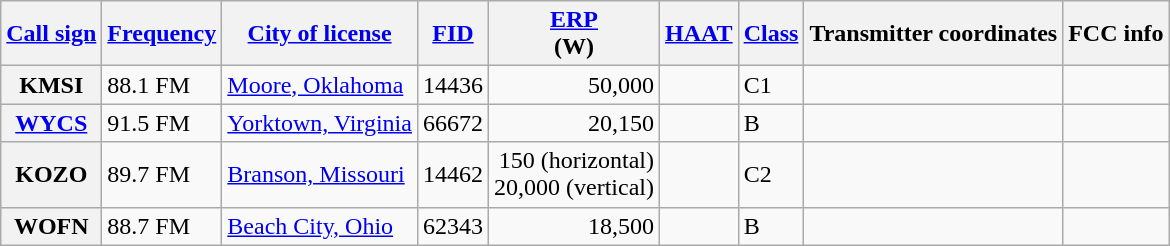<table class="wikitable sortable">
<tr>
<th scope="col"><a href='#'>Call sign</a></th>
<th scope="col" data-sort-type="number"><a href='#'>Frequency</a></th>
<th scope="col"><a href='#'>City of license</a></th>
<th scope="col" data-sort-type="number"><a href='#'>FID</a></th>
<th scope="col" data-sort-type="number"><a href='#'>ERP</a><br>(W)</th>
<th scope="col" data-sort-type="number"><a href='#'>HAAT</a></th>
<th scope="col"><a href='#'>Class</a></th>
<th scope="col" class="unsortable">Transmitter coordinates</th>
<th scope="col" class="unsortable">FCC info</th>
</tr>
<tr>
<th scope="row">KMSI</th>
<td>88.1 FM</td>
<td><a href='#'>Moore, Oklahoma</a></td>
<td style="text-align: right;">14436</td>
<td style="text-align: right;">50,000</td>
<td></td>
<td>C1</td>
<td></td>
<td></td>
</tr>
<tr>
<th scope="row"><a href='#'>WYCS</a></th>
<td>91.5 FM</td>
<td><a href='#'>Yorktown, Virginia</a></td>
<td style="text-align: right;">66672</td>
<td style="text-align: right;">20,150</td>
<td></td>
<td>B</td>
<td></td>
<td></td>
</tr>
<tr>
<th scope="row">KOZO</th>
<td>89.7 FM</td>
<td><a href='#'>Branson, Missouri</a></td>
<td style="text-align: right;">14462</td>
<td style="text-align: right;">150 (horizontal) <br> 20,000 (vertical)</td>
<td></td>
<td>C2</td>
<td></td>
<td></td>
</tr>
<tr>
<th scope="row">WOFN</th>
<td>88.7 FM</td>
<td><a href='#'>Beach City, Ohio</a></td>
<td style="text-align: right;">62343</td>
<td style="text-align: right;">18,500</td>
<td></td>
<td>B</td>
<td></td>
<td></td>
</tr>
</table>
